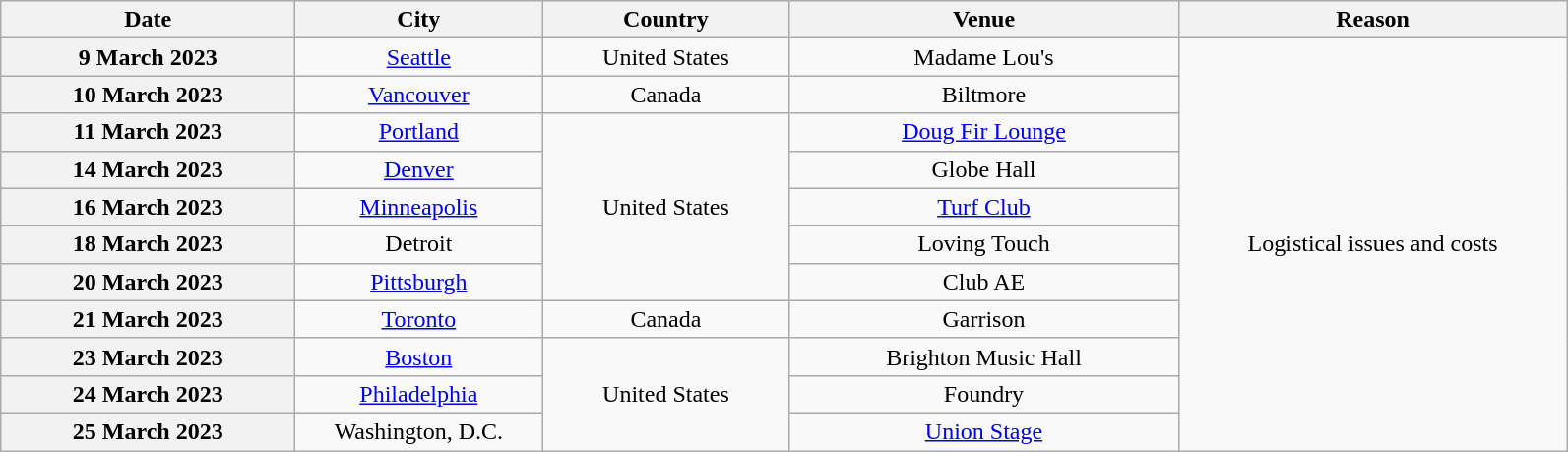<table class="wikitable plainrowheaders" style="text-align:center;">
<tr>
<th scope="col" style="width:12em;">Date</th>
<th scope="col" style="width:10em;">City</th>
<th scope="col" style="width:10em;">Country</th>
<th scope="col" style="width:16em;">Venue</th>
<th scope="col" style="width:16em;">Reason</th>
</tr>
<tr>
<th scope="row" style="text-align:center;">9 March 2023</th>
<td><a href='#'>Seattle</a></td>
<td>United States</td>
<td>Madame Lou's</td>
<td rowspan="11">Logistical issues and costs</td>
</tr>
<tr>
<th scope="row" style="text-align:center;">10 March 2023</th>
<td><a href='#'>Vancouver</a></td>
<td>Canada</td>
<td>Biltmore</td>
</tr>
<tr>
<th scope="row" style="text-align:center;">11 March 2023</th>
<td><a href='#'>Portland</a></td>
<td rowspan="5">United States</td>
<td><a href='#'>Doug Fir Lounge</a></td>
</tr>
<tr>
<th scope="row" style="text-align:center;">14 March 2023</th>
<td><a href='#'>Denver</a></td>
<td>Globe Hall</td>
</tr>
<tr>
<th scope="row" style="text-align:center;">16 March 2023</th>
<td><a href='#'>Minneapolis</a></td>
<td><a href='#'>Turf Club</a></td>
</tr>
<tr>
<th scope="row" style="text-align:center;">18 March 2023</th>
<td>Detroit</td>
<td>Loving Touch</td>
</tr>
<tr>
<th scope="row" style="text-align:center;">20 March 2023</th>
<td><a href='#'>Pittsburgh</a></td>
<td>Club AE</td>
</tr>
<tr>
<th scope="row" style="text-align:center;">21 March 2023</th>
<td><a href='#'>Toronto</a></td>
<td>Canada</td>
<td>Garrison</td>
</tr>
<tr>
<th scope="row" style="text-align:center;">23 March 2023</th>
<td><a href='#'>Boston</a></td>
<td rowspan="3">United States</td>
<td>Brighton Music Hall</td>
</tr>
<tr>
<th scope="row" style="text-align:center;">24 March 2023</th>
<td><a href='#'>Philadelphia</a></td>
<td>Foundry</td>
</tr>
<tr>
<th scope="row" style="text-align:center;">25 March 2023</th>
<td>Washington, D.C.</td>
<td><a href='#'>Union Stage</a></td>
</tr>
</table>
